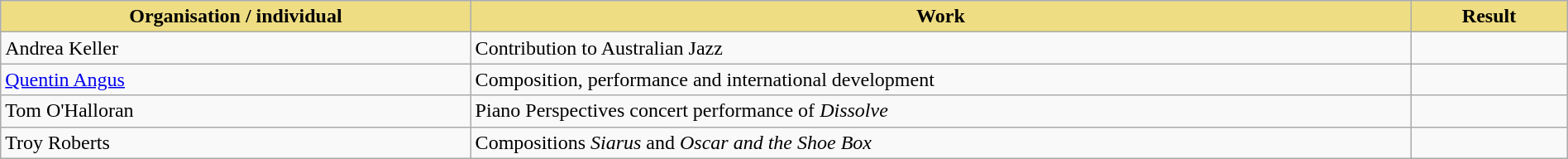<table class="wikitable" width=100%>
<tr>
<th style="width:30%;background:#EEDD82;">Organisation / individual</th>
<th style="width:60%;background:#EEDD82;">Work</th>
<th style="width:10%;background:#EEDD82;">Result<br></th>
</tr>
<tr>
<td>Andrea Keller</td>
<td>Contribution to Australian Jazz</td>
<td></td>
</tr>
<tr>
<td><a href='#'>Quentin Angus</a></td>
<td>Composition, performance and international development</td>
<td></td>
</tr>
<tr>
<td>Tom O'Halloran</td>
<td>Piano Perspectives concert performance of <em>Dissolve</em></td>
<td></td>
</tr>
<tr>
<td>Troy Roberts</td>
<td>Compositions <em>Siarus</em> and <em>Oscar and the Shoe Box</em></td>
<td></td>
</tr>
</table>
